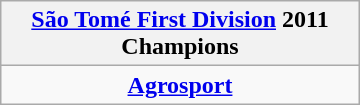<table class="wikitable" style="margin: 0 auto; width: 240px;">
<tr>
<th><a href='#'>São Tomé First Division</a> 2011<br>Champions</th>
</tr>
<tr>
<td align=center><strong><a href='#'>Agrosport</a></strong></td>
</tr>
</table>
